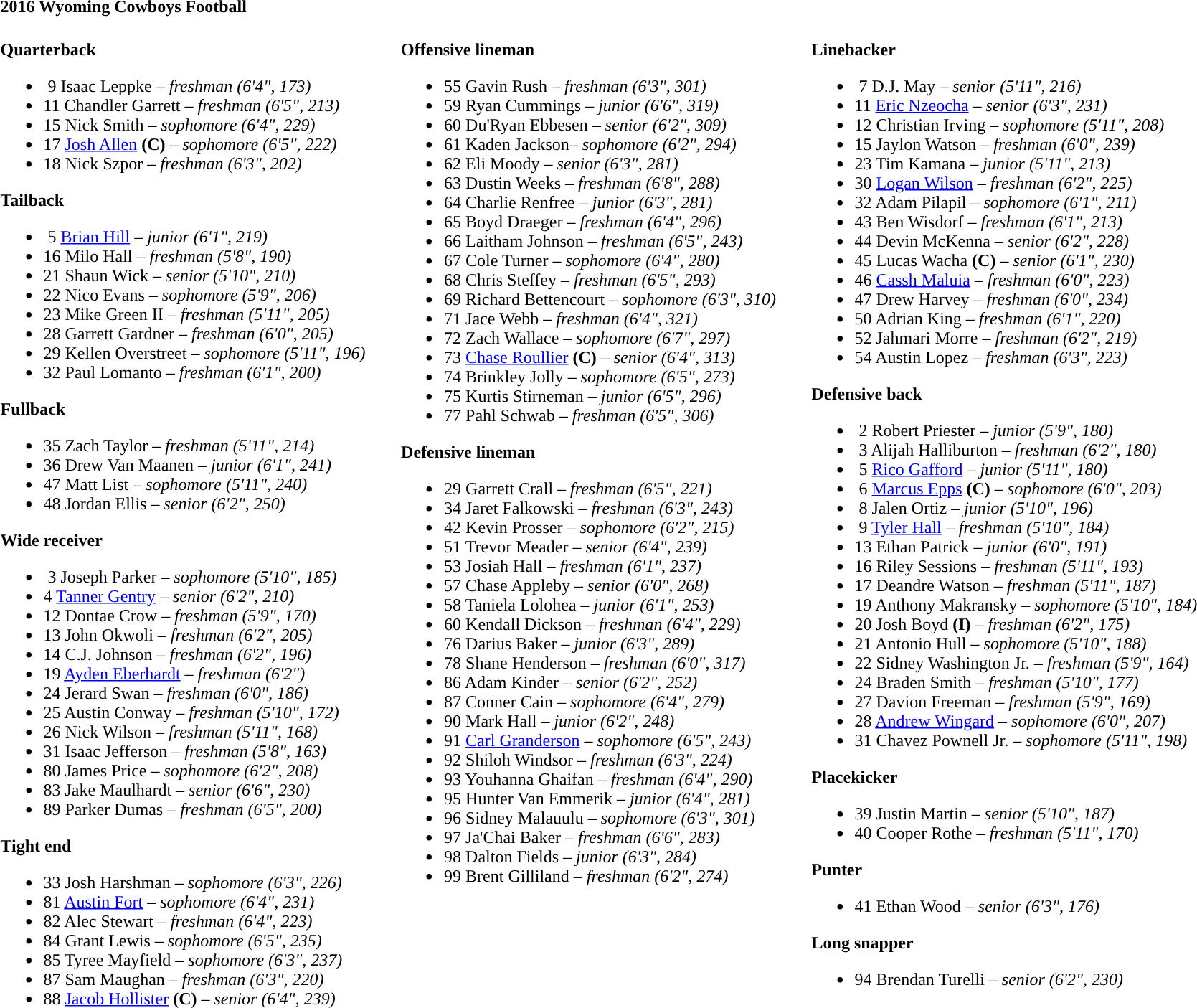<table class="toccolours" style="text-align: left;">
<tr>
<td colspan=11><strong>2016 Wyoming Cowboys Football</strong></td>
</tr>
<tr>
<td valign="top"><br><strong>Quarterback</strong><ul><li> 9 Isaac Leppke – <em>freshman (6'4", 173)</em></li><li>11 Chandler Garrett – <em>freshman (6'5", 213)</em></li><li>15 Nick Smith – <em> sophomore (6'4", 229)</em></li><li>17 <a href='#'>Josh Allen</a> <strong>(C)</strong> – <em> sophomore (6'5", 222)</em></li><li>18 Nick Szpor – <em>freshman (6'3", 202)</em></li></ul><strong>Tailback</strong><ul><li> 5 <a href='#'>Brian Hill</a> – <em>junior (6'1", 219)</em></li><li>16 Milo Hall – <em> freshman (5'8", 190)</em></li><li>21 Shaun Wick – <em> senior (5'10", 210)</em></li><li>22 Nico Evans – <em> sophomore (5'9", 206)</em></li><li>23 Mike Green II – <em>freshman (5'11", 205)</em></li><li>28 Garrett Gardner – <em> freshman (6'0", 205)</em></li><li>29 Kellen Overstreet – <em>sophomore (5'11", 196)</em></li><li>32 Paul Lomanto – <em>freshman (6'1", 200)</em></li></ul><strong>Fullback</strong><ul><li>35 Zach Taylor – <em>freshman (5'11", 214)</em></li><li>36 Drew Van Maanen – <em> junior (6'1", 241)</em></li><li>47 Matt List – <em> sophomore (5'11", 240)</em></li><li>48 Jordan Ellis – <em>senior (6'2", 250)</em></li></ul><strong>Wide receiver</strong><ul><li> 3 Joseph Parker – <em>sophomore (5'10", 185)</em></li><li>4 <a href='#'>Tanner Gentry</a> – <em>senior (6'2", 210)</em></li><li>12 Dontae Crow – <em>freshman (5'9", 170)</em></li><li>13 John Okwoli – <em>freshman (6'2", 205)</em></li><li>14 C.J. Johnson – <em> freshman (6'2", 196)</em></li><li>19 <a href='#'>Ayden Eberhardt</a> – <em>freshman (6'2")</em></li><li>24 Jerard Swan – <em>freshman (6'0", 186)</em></li><li>25 Austin Conway – <em> freshman (5'10", 172)</em></li><li>26 Nick Wilson – <em>freshman (5'11", 168)</em></li><li>31 Isaac Jefferson – <em> freshman (5'8", 163)</em></li><li>80 James Price – <em>sophomore (6'2", 208)</em></li><li>83 Jake Maulhardt – <em> senior (6'6", 230)</em></li><li>89 Parker Dumas – <em>freshman (6'5", 200)</em></li></ul><strong>Tight end</strong><ul><li>33 Josh Harshman – <em>sophomore (6'3", 226)</em></li><li>81 <a href='#'>Austin Fort</a> – <em> sophomore (6'4", 231)</em></li><li>82 Alec Stewart – <em>freshman (6'4", 223)</em></li><li>84 Grant Lewis – <em> sophomore (6'5", 235)</em></li><li>85 Tyree Mayfield – <em> sophomore (6'3", 237)</em></li><li>87 Sam Maughan – <em>freshman (6'3", 220)</em></li><li>88 <a href='#'>Jacob Hollister</a> <strong>(C)</strong> – <em>senior (6'4", 239)</em></li></ul></td>
<td width="25"> </td>
<td valign="top"><br><strong>Offensive lineman</strong><ul><li>55 Gavin Rush – <em>freshman (6'3", 301)</em></li><li>59 Ryan Cummings – <em>junior (6'6", 319)</em></li><li>60 Du'Ryan Ebbesen – <em> senior (6'2", 309)</em></li><li>61 Kaden Jackson– <em>sophomore (6'2", 294)</em></li><li>62 Eli Moody – <em>senior (6'3", 281)</em></li><li>63 Dustin Weeks – <em>freshman (6'8", 288)</em></li><li>64 Charlie Renfree – <em> junior (6'3", 281)</em></li><li>65 Boyd Draeger – <em> freshman (6'4", 296)</em></li><li>66 Laitham Johnson – <em>freshman (6'5", 243)</em></li><li>67 Cole Turner – <em> sophomore (6'4", 280)</em></li><li>68 Chris Steffey – <em>freshman (6'5", 293)</em></li><li>69 Richard Bettencourt – <em> sophomore (6'3", 310)</em></li><li>71 Jace Webb – <em>freshman (6'4", 321)</em></li><li>72 Zach Wallace – <em>sophomore (6'7", 297)</em></li><li>73 <a href='#'>Chase Roullier</a> <strong>(C)</strong> – <em> senior (6'4", 313)</em></li><li>74 Brinkley Jolly – <em> sophomore (6'5", 273)</em></li><li>75 Kurtis Stirneman – <em> junior (6'5", 296)</em></li><li>77 Pahl Schwab – <em> freshman (6'5", 306)</em></li></ul><strong>Defensive lineman</strong><ul><li>29 Garrett Crall – <em>freshman (6'5", 221)</em></li><li>34 Jaret Falkowski – <em>freshman (6'3", 243)</em></li><li>42 Kevin Prosser – <em>sophomore (6'2", 215)</em></li><li>51 Trevor Meader – <em> senior (6'4", 239)</em></li><li>53 Josiah Hall – <em> freshman (6'1", 237)</em></li><li>57 Chase Appleby – <em> senior (6'0", 268)</em></li><li>58 Taniela Lolohea – <em>junior (6'1", 253)</em></li><li>60 Kendall Dickson – <em>freshman (6'4", 229)</em></li><li>76 Darius Baker – <em>junior (6'3", 289)</em></li><li>78 Shane Henderson – <em>freshman (6'0", 317)</em></li><li>86 Adam Kinder – <em> senior (6'2", 252)</em></li><li>87 Conner Cain – <em> sophomore (6'4", 279)</em></li><li>90 Mark Hall – <em>junior (6'2", 248)</em></li><li>91 <a href='#'>Carl Granderson</a> – <em>sophomore (6'5", 243)</em></li><li>92 Shiloh Windsor – <em>freshman (6'3", 224)</em></li><li>93 Youhanna Ghaifan – <em> freshman (6'4", 290)</em></li><li>95 Hunter Van Emmerik – <em>junior (6'4", 281)</em></li><li>96 Sidney Malauulu – <em> sophomore (6'3", 301)</em></li><li>97 Ja'Chai Baker – <em>freshman (6'6", 283)</em></li><li>98 Dalton Fields – <em> junior (6'3", 284)</em></li><li>99 Brent Gilliland – <em> freshman (6'2", 274)</em></li></ul></td>
<td width="25"> </td>
<td valign="top"><br><strong>Linebacker</strong><ul><li> 7 D.J. May – <em> senior (5'11", 216)</em></li><li>11 <a href='#'>Eric Nzeocha</a> – <em> senior (6'3", 231)</em></li><li>12 Christian Irving – <em>sophomore (5'11", 208)</em></li><li>15 Jaylon Watson – <em> freshman (6'0", 239)</em></li><li>23 Tim Kamana – <em> junior (5'11", 213)</em></li><li>30 <a href='#'>Logan Wilson</a> – <em> freshman (6'2", 225)</em></li><li>32 Adam Pilapil – <em> sophomore (6'1", 211)</em></li><li>43 Ben Wisdorf – <em> freshman (6'1", 213)</em></li><li>44 Devin McKenna – <em> senior (6'2", 228)</em></li><li>45 Lucas Wacha <strong>(C)</strong> – <em> senior (6'1", 230)</em></li><li>46 <a href='#'>Cassh Maluia</a> – <em>freshman (6'0", 223)</em></li><li>47 Drew Harvey – <em>freshman (6'0", 234)</em></li><li>50 Adrian King – <em>freshman (6'1", 220)</em></li><li>52 Jahmari Morre – <em>freshman (6'2", 219)</em></li><li>54 Austin Lopez – <em> freshman (6'3", 223)</em></li></ul><strong>Defensive back</strong><ul><li> 2 Robert Priester – <em>junior (5'9", 180)</em></li><li> 3 Alijah Halliburton – <em>freshman (6'2", 180)</em></li><li> 5 <a href='#'>Rico Gafford</a> – <em>junior (5'11", 180)</em></li><li> 6 <a href='#'>Marcus Epps</a> <strong>(C)</strong> – <em> sophomore (6'0", 203)</em></li><li> 8 Jalen Ortiz – <em> junior (5'10", 196)</em></li><li> 9 <a href='#'>Tyler Hall</a> – <em>freshman (5'10", 184)</em></li><li>13 Ethan Patrick – <em>junior (6'0", 191)</em></li><li>16 Riley Sessions – <em>freshman (5'11", 193)</em></li><li>17 Deandre Watson – <em> freshman (5'11", 187)</em></li><li>19 Anthony Makransky – <em> sophomore (5'10", 184)</em></li><li>20 Josh Boyd <strong>(I)</strong> – <em>freshman (6'2", 175)</em></li><li>21 Antonio Hull – <em>sophomore (5'10", 188)</em></li><li>22 Sidney Washington Jr. – <em>freshman (5'9", 164)</em></li><li>24 Braden Smith – <em>freshman (5'10", 177)</em></li><li>27 Davion Freeman – <em> freshman (5'9", 169)</em></li><li>28 <a href='#'>Andrew Wingard</a> – <em>sophomore (6'0", 207)</em></li><li>31 Chavez Pownell Jr. – <em> sophomore (5'11", 198)</em></li></ul><strong>Placekicker</strong><ul><li>39 Justin Martin – <em> senior (5'10", 187)</em></li><li>40 Cooper Rothe – <em>freshman (5'11", 170)</em></li></ul><strong>Punter</strong><ul><li>41 Ethan Wood – <em>senior (6'3", 176)</em></li></ul><strong>Long snapper</strong><ul><li>94 Brendan Turelli – <em>senior (6'2", 230)</em></li></ul></td>
</tr>
</table>
